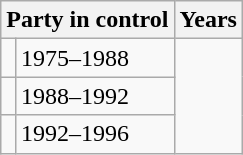<table class="wikitable">
<tr>
<th colspan="2">Party in control</th>
<th>Years</th>
</tr>
<tr>
<td></td>
<td>1975–1988</td>
</tr>
<tr>
<td></td>
<td>1988–1992</td>
</tr>
<tr>
<td></td>
<td>1992–1996</td>
</tr>
</table>
